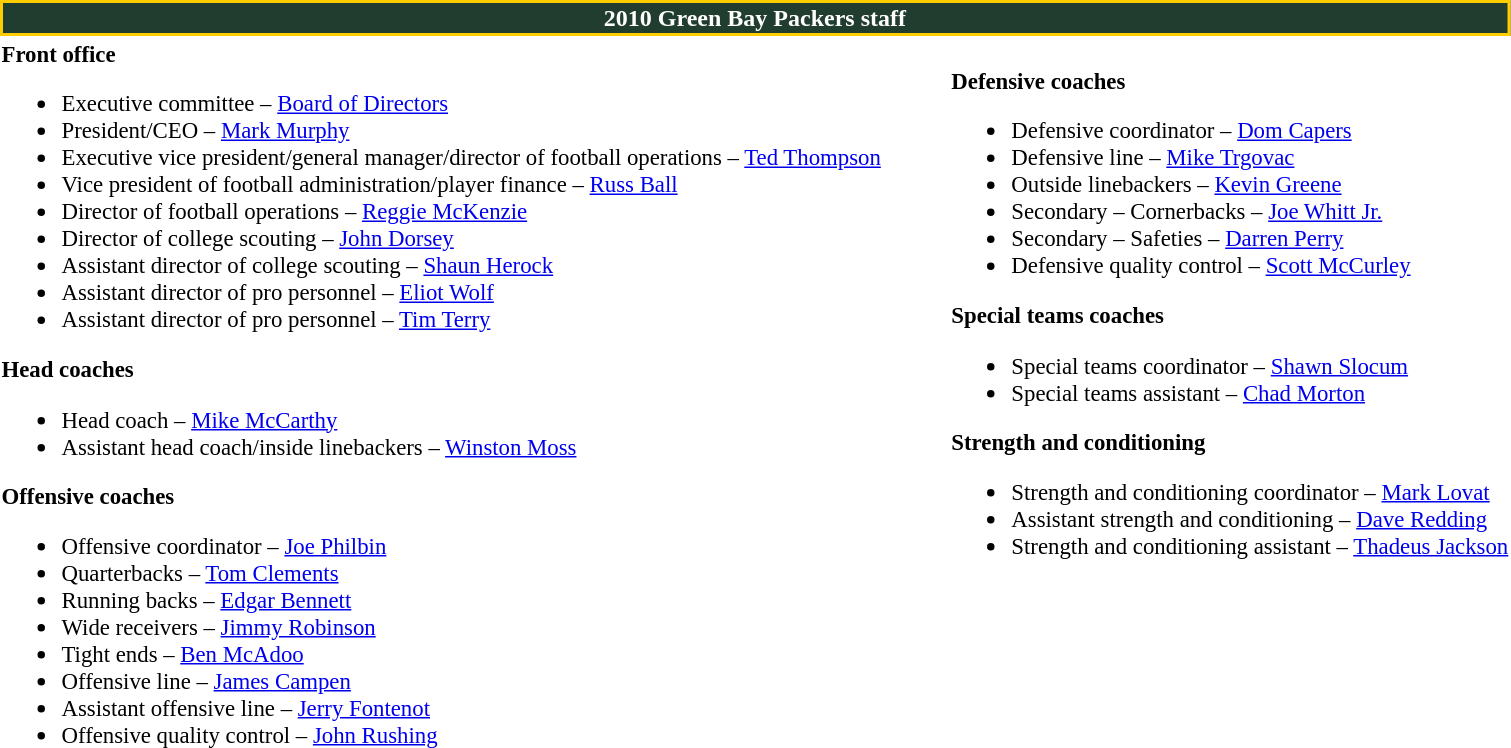<table class="toccolours" style="text-align: left;">
<tr>
<th colspan="7" style="background:#213d30; color:white; text-align:center; border:2px solid #fc0;"><strong>2010 Green Bay Packers staff</strong></th>
</tr>
<tr>
<td style="font-size:95%; vertical-align:top;"><strong>Front office</strong><br><ul><li>Executive committee – <a href='#'>Board of Directors</a></li><li>President/CEO – <a href='#'>Mark Murphy</a></li><li>Executive vice president/general manager/director of football operations – <a href='#'>Ted Thompson</a></li><li>Vice president of football administration/player finance – <a href='#'>Russ Ball</a></li><li>Director of football operations – <a href='#'>Reggie McKenzie</a></li><li>Director of college scouting – <a href='#'>John Dorsey</a></li><li>Assistant director of college scouting – <a href='#'>Shaun Herock</a></li><li>Assistant director of pro personnel – <a href='#'>Eliot Wolf</a></li><li>Assistant director of pro personnel – <a href='#'>Tim Terry</a></li></ul><strong>Head coaches</strong><ul><li>Head coach – <a href='#'>Mike McCarthy</a></li><li>Assistant head coach/inside linebackers – <a href='#'>Winston Moss</a></li></ul><strong>Offensive coaches</strong><ul><li>Offensive coordinator – <a href='#'>Joe Philbin</a></li><li>Quarterbacks – <a href='#'>Tom Clements</a></li><li>Running backs – <a href='#'>Edgar Bennett</a></li><li>Wide receivers – <a href='#'>Jimmy Robinson</a></li><li>Tight ends – <a href='#'>Ben McAdoo</a></li><li>Offensive line – <a href='#'>James Campen</a></li><li>Assistant offensive line – <a href='#'>Jerry Fontenot</a></li><li>Offensive quality control – <a href='#'>John Rushing</a></li></ul></td>
<td width="35"> </td>
<td valign="top"></td>
<td style="font-size:95%; vertical-align:top;"><br><strong>Defensive coaches</strong><ul><li>Defensive coordinator – <a href='#'>Dom Capers</a></li><li>Defensive line – <a href='#'>Mike Trgovac</a></li><li>Outside linebackers – <a href='#'>Kevin Greene</a></li><li>Secondary – Cornerbacks – <a href='#'>Joe Whitt Jr.</a></li><li>Secondary – Safeties – <a href='#'>Darren Perry</a></li><li>Defensive quality control – <a href='#'>Scott McCurley</a></li></ul><strong>Special teams coaches</strong><ul><li>Special teams coordinator – <a href='#'>Shawn Slocum</a></li><li>Special teams assistant – <a href='#'>Chad Morton</a></li></ul><strong>Strength and conditioning</strong><ul><li>Strength and conditioning coordinator – <a href='#'>Mark Lovat</a></li><li>Assistant strength and conditioning – <a href='#'>Dave Redding</a></li><li>Strength and conditioning assistant – <a href='#'>Thadeus Jackson</a></li></ul></td>
</tr>
</table>
